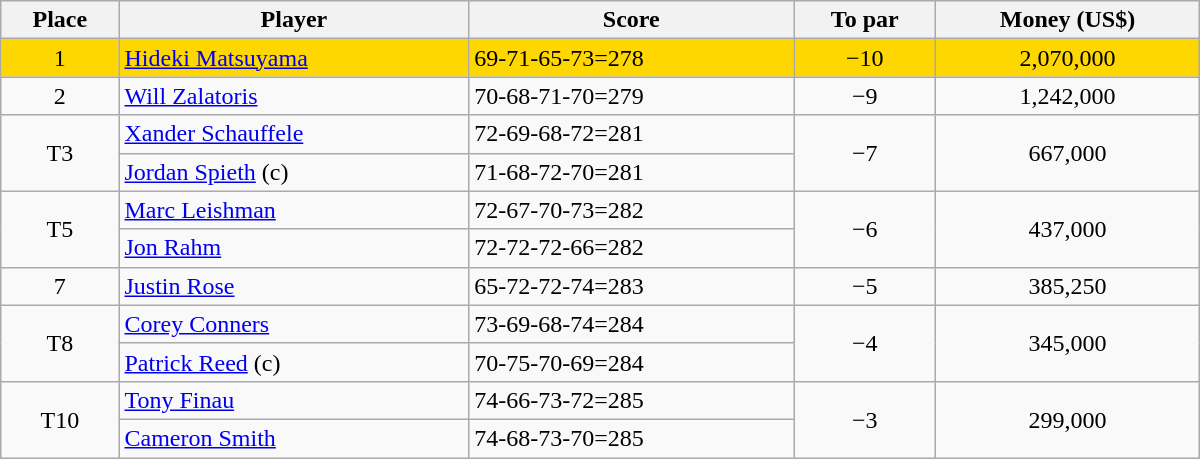<table class="wikitable" style="width:50em;margin-bottom:0;">
<tr>
<th>Place</th>
<th>Player</th>
<th>Score</th>
<th>To par</th>
<th>Money (US$)</th>
</tr>
<tr style="background:gold">
<td align=center>1</td>
<td> <a href='#'>Hideki Matsuyama</a></td>
<td>69-71-65-73=278</td>
<td align=center>−10</td>
<td align=center>2,070,000</td>
</tr>
<tr>
<td align=center>2</td>
<td> <a href='#'>Will Zalatoris</a></td>
<td>70-68-71-70=279</td>
<td align=center>−9</td>
<td align=center>1,242,000</td>
</tr>
<tr>
<td rowspan=2 align=center>T3</td>
<td> <a href='#'>Xander Schauffele</a></td>
<td>72-69-68-72=281</td>
<td rowspan=2 align=center>−7</td>
<td rowspan=2 align=center>667,000</td>
</tr>
<tr>
<td> <a href='#'>Jordan Spieth</a> (c)</td>
<td>71-68-72-70=281</td>
</tr>
<tr>
<td rowspan=2 align=center>T5</td>
<td> <a href='#'>Marc Leishman</a></td>
<td>72-67-70-73=282</td>
<td rowspan=2 align=center>−6</td>
<td rowspan=2 align=center>437,000</td>
</tr>
<tr>
<td> <a href='#'>Jon Rahm</a></td>
<td>72-72-72-66=282</td>
</tr>
<tr>
<td align=center>7</td>
<td> <a href='#'>Justin Rose</a></td>
<td>65-72-72-74=283</td>
<td align=center>−5</td>
<td align=center>385,250</td>
</tr>
<tr>
<td rowspan=2 align=center>T8</td>
<td> <a href='#'>Corey Conners</a></td>
<td>73-69-68-74=284</td>
<td rowspan=2 align=center>−4</td>
<td rowspan=2 align=center>345,000</td>
</tr>
<tr>
<td> <a href='#'>Patrick Reed</a> (c)</td>
<td>70-75-70-69=284</td>
</tr>
<tr>
<td rowspan=2 align=center>T10</td>
<td> <a href='#'>Tony Finau</a></td>
<td>74-66-73-72=285</td>
<td rowspan=2 align=center>−3</td>
<td rowspan=2 align=center>299,000</td>
</tr>
<tr>
<td> <a href='#'>Cameron Smith</a></td>
<td>74-68-73-70=285</td>
</tr>
</table>
